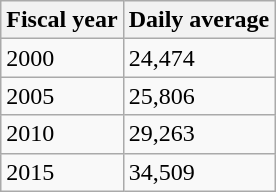<table class="wikitable">
<tr>
<th>Fiscal year</th>
<th>Daily average</th>
</tr>
<tr>
<td>2000</td>
<td>24,474</td>
</tr>
<tr>
<td>2005</td>
<td>25,806</td>
</tr>
<tr>
<td>2010</td>
<td>29,263</td>
</tr>
<tr>
<td>2015</td>
<td>34,509</td>
</tr>
</table>
